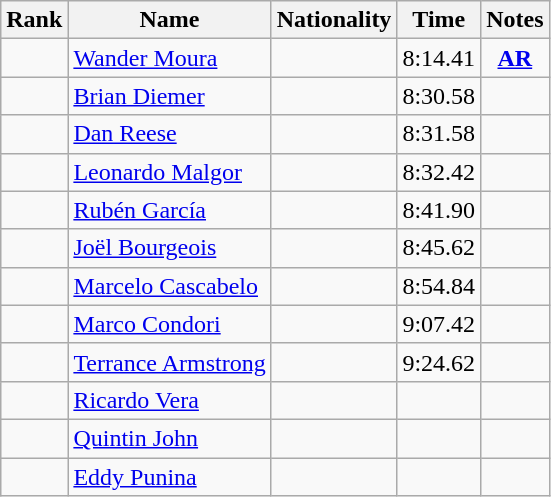<table class="wikitable sortable" style="text-align:center">
<tr>
<th>Rank</th>
<th>Name</th>
<th>Nationality</th>
<th>Time</th>
<th>Notes</th>
</tr>
<tr>
<td></td>
<td align=left><a href='#'>Wander Moura</a></td>
<td align=left></td>
<td>8:14.41</td>
<td><strong><a href='#'>AR</a></strong></td>
</tr>
<tr>
<td></td>
<td align=left><a href='#'>Brian Diemer</a></td>
<td align=left></td>
<td>8:30.58</td>
<td></td>
</tr>
<tr>
<td></td>
<td align=left><a href='#'>Dan Reese</a></td>
<td align=left></td>
<td>8:31.58</td>
<td></td>
</tr>
<tr>
<td></td>
<td align=left><a href='#'>Leonardo Malgor</a></td>
<td align=left></td>
<td>8:32.42</td>
<td></td>
</tr>
<tr>
<td></td>
<td align=left><a href='#'>Rubén García</a></td>
<td align=left></td>
<td>8:41.90</td>
<td></td>
</tr>
<tr>
<td></td>
<td align=left><a href='#'>Joël Bourgeois</a></td>
<td align=left></td>
<td>8:45.62</td>
<td></td>
</tr>
<tr>
<td></td>
<td align=left><a href='#'>Marcelo Cascabelo</a></td>
<td align=left></td>
<td>8:54.84</td>
<td></td>
</tr>
<tr>
<td></td>
<td align=left><a href='#'>Marco Condori</a></td>
<td align=left></td>
<td>9:07.42</td>
<td></td>
</tr>
<tr>
<td></td>
<td align=left><a href='#'>Terrance Armstrong</a></td>
<td align=left></td>
<td>9:24.62</td>
<td></td>
</tr>
<tr>
<td></td>
<td align=left><a href='#'>Ricardo Vera</a></td>
<td align=left></td>
<td></td>
<td></td>
</tr>
<tr>
<td></td>
<td align=left><a href='#'>Quintin John</a></td>
<td align=left></td>
<td></td>
<td></td>
</tr>
<tr>
<td></td>
<td align=left><a href='#'>Eddy Punina</a></td>
<td align=left></td>
<td></td>
<td></td>
</tr>
</table>
